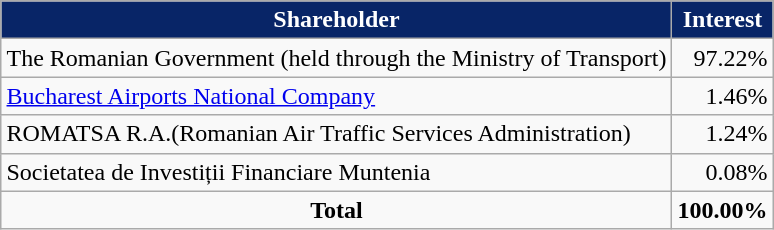<table class="wikitable" style="margin:1em auto;">
<tr>
<th style="background: #082567; color:white;">Shareholder</th>
<th style="background: #082567; color:white">Interest</th>
</tr>
<tr>
<td>The Romanian Government (held through the Ministry of Transport)</td>
<td style="text-align: right;">97.22%</td>
</tr>
<tr>
<td><a href='#'>Bucharest Airports National Company</a></td>
<td style="text-align: right;">1.46%</td>
</tr>
<tr>
<td>ROMATSA R.A.(Romanian Air Traffic Services Administration)</td>
<td style="text-align: right;">1.24%</td>
</tr>
<tr>
<td>Societatea de Investiții Financiare Muntenia</td>
<td style="text-align: right;">0.08%</td>
</tr>
<tr>
<td style="text-align: center;"><strong>Total</strong></td>
<td style="text-align: right;"><strong>100.00%</strong></td>
</tr>
</table>
